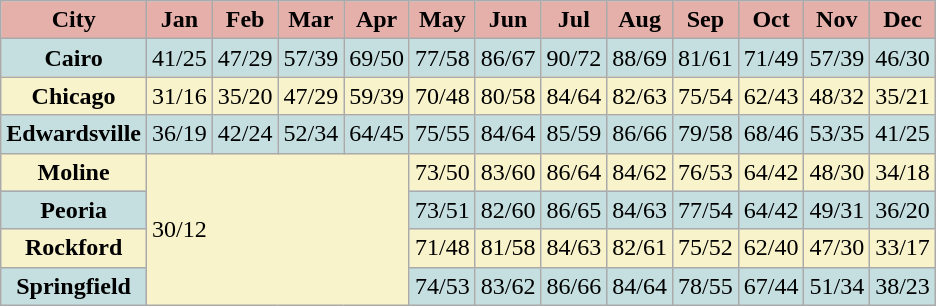<table class="wikitable sortable sort-under" "text-align: center; font-size: 90%;">
<tr>
<th style="background-color:#e5afaa;">City</th>
<th style="background-color:#e6afaa;" data-sort-type="number">Jan</th>
<th style="background-color:#e5afaa;" data-sort-type="number">Feb</th>
<th style="background-color:#e5afaa;" data-sort-type="number">Mar</th>
<th style="background-color:#e5afaa;" data-sort-type="number">Apr</th>
<th style="background-color:#e5afaa;" data-sort-type="number">May</th>
<th style="background-color:#e5afaa;" data-sort-type="number">Jun</th>
<th style="background-color:#e5afaa;" data-sort-type="number">Jul</th>
<th style="background-color:#e5afaa;" data-sort-type="number">Aug</th>
<th style="background-color:#e5afaa;" data-sort-type="number">Sep</th>
<th style="background-color:#e5afaa;" data-sort-type="number">Oct</th>
<th style="background-color:#e5afaa;" data-sort-type="number">Nov</th>
<th style="background-color:#e5afaa;" data-sort-type="number">Dec</th>
</tr>
<tr style="background:#c5dfe1;">
<th style="background:#c5dfe1;">Cairo</th>
<td>41/25</td>
<td>47/29</td>
<td>57/39</td>
<td>69/50</td>
<td>77/58</td>
<td>86/67</td>
<td>90/72</td>
<td>88/69</td>
<td>81/61</td>
<td>71/49</td>
<td>57/39</td>
<td>46/30</td>
</tr>
<tr style="background:#f8f3ca;">
<th style="background:#f8f3ca;">Chicago</th>
<td>31/16</td>
<td>35/20</td>
<td>47/29</td>
<td>59/39</td>
<td>70/48</td>
<td>80/58</td>
<td>84/64</td>
<td>82/63</td>
<td>75/54</td>
<td>62/43</td>
<td>48/32</td>
<td>35/21</td>
</tr>
<tr style="background:#c5dfe1;">
<th style="background:#c5dfe1;">Edwardsville</th>
<td>36/19</td>
<td>42/24</td>
<td>52/34</td>
<td>64/45</td>
<td>75/55</td>
<td>84/64</td>
<td>85/59</td>
<td>86/66</td>
<td>79/58</td>
<td>68/46</td>
<td>53/35</td>
<td>41/25</td>
</tr>
<tr style="background:#f8f3ca;">
<th style="background:#f8f3ca;">Moline</th>
<td colspan="4" rowspan="4">30/12</td>
<td>73/50</td>
<td>83/60</td>
<td>86/64</td>
<td>84/62</td>
<td>76/53</td>
<td>64/42</td>
<td>48/30</td>
<td>34/18</td>
</tr>
<tr style="background:#c5dfe1;">
<th style="background:#c5dfe1;">Peoria</th>
<td>73/51</td>
<td>82/60</td>
<td>86/65</td>
<td>84/63</td>
<td>77/54</td>
<td>64/42</td>
<td>49/31</td>
<td>36/20</td>
</tr>
<tr style="background:#f8f3ca;">
<th style="background:#f8f3ca;">Rockford</th>
<td>71/48</td>
<td>81/58</td>
<td>84/63</td>
<td>82/61</td>
<td>75/52</td>
<td>62/40</td>
<td>47/30</td>
<td>33/17</td>
</tr>
<tr style="background:#c5dfe1;">
<th style="background:#c5dfe1;">Springfield</th>
<td>74/53</td>
<td>83/62</td>
<td>86/66</td>
<td>84/64</td>
<td>78/55</td>
<td>67/44</td>
<td>51/34</td>
<td>38/23</td>
</tr>
</table>
